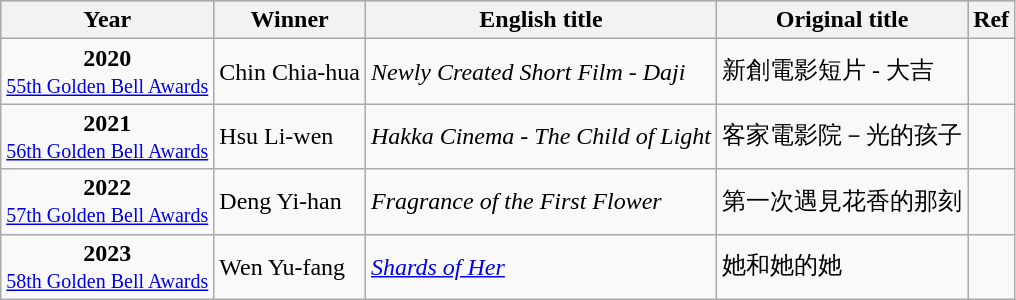<table class="wikitable sortable">
<tr style="background:#bebebe;">
<th>Year</th>
<th>Winner</th>
<th>English title</th>
<th>Original title</th>
<th>Ref</th>
</tr>
<tr>
<td style="text-align:center"><strong>2020</strong> <br> <small><a href='#'>55th Golden Bell Awards</a></small></td>
<td>Chin Chia-hua</td>
<td><em>Newly Created Short Film - Daji</em></td>
<td>新創電影短片 - 大吉</td>
<td></td>
</tr>
<tr>
<td style="text-align:center"><strong>2021</strong> <br> <small><a href='#'>56th Golden Bell Awards</a></small></td>
<td>Hsu Li-wen</td>
<td><em>Hakka Cinema - The Child of Light</em></td>
<td>客家電影院－光的孩子</td>
<td></td>
</tr>
<tr>
<td style="text-align:center"><strong>2022</strong> <br> <small><a href='#'>57th Golden Bell Awards</a></small></td>
<td>Deng Yi-han</td>
<td><em>Fragrance of the First Flower</em></td>
<td>第一次遇見花香的那刻</td>
<td></td>
</tr>
<tr>
<td style="text-align:center"><strong>2023</strong> <br> <small><a href='#'>58th Golden Bell Awards</a></small></td>
<td>Wen Yu-fang</td>
<td><em><a href='#'>Shards of Her</a></em></td>
<td>她和她的她</td>
<td></td>
</tr>
</table>
